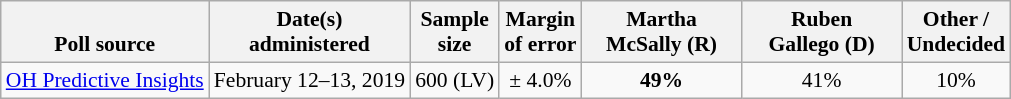<table class="wikitable" style="font-size:90%;text-align:center;">
<tr valign=bottom>
<th>Poll source</th>
<th>Date(s)<br>administered</th>
<th>Sample<br>size</th>
<th>Margin<br>of error</th>
<th style="width:100px;">Martha<br>McSally (R)</th>
<th style="width:100px;">Ruben<br>Gallego (D)</th>
<th>Other /<br>Undecided</th>
</tr>
<tr>
<td style="text-align:left;"><a href='#'>OH Predictive Insights</a></td>
<td>February 12–13, 2019</td>
<td>600 (LV)</td>
<td>± 4.0%</td>
<td><strong>49%</strong></td>
<td>41%</td>
<td>10%</td>
</tr>
</table>
